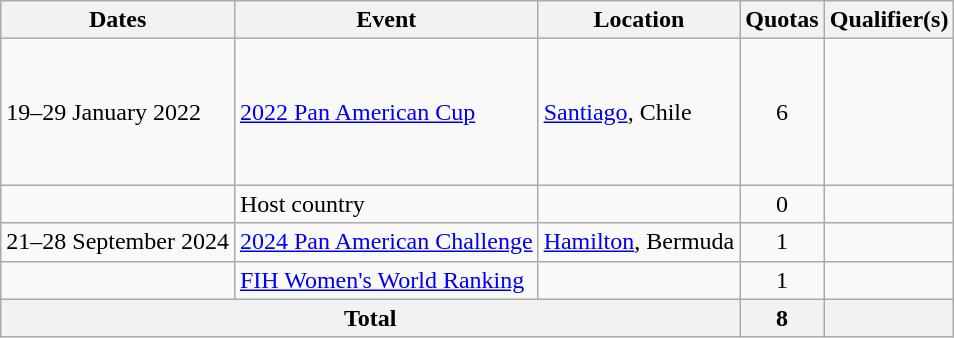<table class="wikitable">
<tr>
<th>Dates</th>
<th>Event</th>
<th>Location</th>
<th>Quotas</th>
<th>Qualifier(s)</th>
</tr>
<tr>
<td>19–29 January 2022</td>
<td><a href='#'>2022 Pan American Cup</a></td>
<td><a href='#'>Santiago</a>, Chile</td>
<td align=center>6</td>
<td><br><br><br><br><br></td>
</tr>
<tr>
<td></td>
<td>Host country</td>
<td></td>
<td align=center>0</td>
<td></td>
</tr>
<tr>
<td>21–28 September 2024</td>
<td><a href='#'>2024 Pan American Challenge</a></td>
<td><a href='#'>Hamilton</a>, Bermuda</td>
<td align=center>1</td>
<td></td>
</tr>
<tr>
<td></td>
<td><a href='#'>FIH Women's World Ranking</a></td>
<td></td>
<td align=center>1</td>
<td></td>
</tr>
<tr>
<th colspan=3>Total</th>
<th>8</th>
<th></th>
</tr>
</table>
